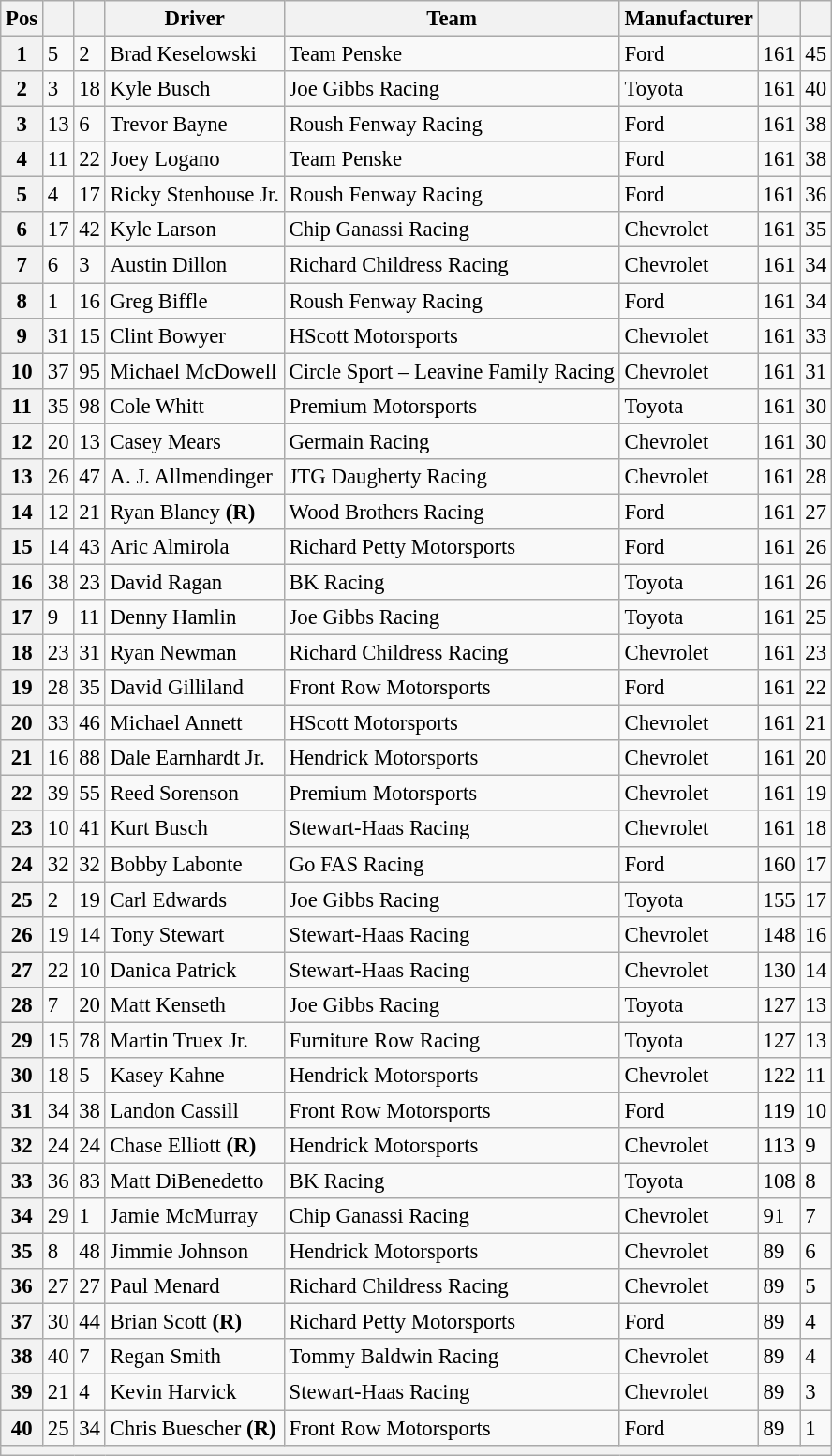<table class="wikitable" style="font-size:95%">
<tr>
<th>Pos</th>
<th></th>
<th></th>
<th>Driver</th>
<th>Team</th>
<th>Manufacturer</th>
<th></th>
<th></th>
</tr>
<tr>
<th>1</th>
<td>5</td>
<td>2</td>
<td>Brad Keselowski</td>
<td>Team Penske</td>
<td>Ford</td>
<td>161</td>
<td>45</td>
</tr>
<tr>
<th>2</th>
<td>3</td>
<td>18</td>
<td>Kyle Busch</td>
<td>Joe Gibbs Racing</td>
<td>Toyota</td>
<td>161</td>
<td>40</td>
</tr>
<tr>
<th>3</th>
<td>13</td>
<td>6</td>
<td>Trevor Bayne</td>
<td>Roush Fenway Racing</td>
<td>Ford</td>
<td>161</td>
<td>38</td>
</tr>
<tr>
<th>4</th>
<td>11</td>
<td>22</td>
<td>Joey Logano</td>
<td>Team Penske</td>
<td>Ford</td>
<td>161</td>
<td>38</td>
</tr>
<tr>
<th>5</th>
<td>4</td>
<td>17</td>
<td>Ricky Stenhouse Jr.</td>
<td>Roush Fenway Racing</td>
<td>Ford</td>
<td>161</td>
<td>36</td>
</tr>
<tr>
<th>6</th>
<td>17</td>
<td>42</td>
<td>Kyle Larson</td>
<td>Chip Ganassi Racing</td>
<td>Chevrolet</td>
<td>161</td>
<td>35</td>
</tr>
<tr>
<th>7</th>
<td>6</td>
<td>3</td>
<td>Austin Dillon</td>
<td>Richard Childress Racing</td>
<td>Chevrolet</td>
<td>161</td>
<td>34</td>
</tr>
<tr>
<th>8</th>
<td>1</td>
<td>16</td>
<td>Greg Biffle</td>
<td>Roush Fenway Racing</td>
<td>Ford</td>
<td>161</td>
<td>34</td>
</tr>
<tr>
<th>9</th>
<td>31</td>
<td>15</td>
<td>Clint Bowyer</td>
<td>HScott Motorsports</td>
<td>Chevrolet</td>
<td>161</td>
<td>33</td>
</tr>
<tr>
<th>10</th>
<td>37</td>
<td>95</td>
<td>Michael McDowell</td>
<td>Circle Sport – Leavine Family Racing</td>
<td>Chevrolet</td>
<td>161</td>
<td>31</td>
</tr>
<tr>
<th>11</th>
<td>35</td>
<td>98</td>
<td>Cole Whitt</td>
<td>Premium Motorsports</td>
<td>Toyota</td>
<td>161</td>
<td>30</td>
</tr>
<tr>
<th>12</th>
<td>20</td>
<td>13</td>
<td>Casey Mears</td>
<td>Germain Racing</td>
<td>Chevrolet</td>
<td>161</td>
<td>30</td>
</tr>
<tr>
<th>13</th>
<td>26</td>
<td>47</td>
<td>A. J. Allmendinger</td>
<td>JTG Daugherty Racing</td>
<td>Chevrolet</td>
<td>161</td>
<td>28</td>
</tr>
<tr>
<th>14</th>
<td>12</td>
<td>21</td>
<td>Ryan Blaney <strong>(R)</strong></td>
<td>Wood Brothers Racing</td>
<td>Ford</td>
<td>161</td>
<td>27</td>
</tr>
<tr>
<th>15</th>
<td>14</td>
<td>43</td>
<td>Aric Almirola</td>
<td>Richard Petty Motorsports</td>
<td>Ford</td>
<td>161</td>
<td>26</td>
</tr>
<tr>
<th>16</th>
<td>38</td>
<td>23</td>
<td>David Ragan</td>
<td>BK Racing</td>
<td>Toyota</td>
<td>161</td>
<td>26</td>
</tr>
<tr>
<th>17</th>
<td>9</td>
<td>11</td>
<td>Denny Hamlin</td>
<td>Joe Gibbs Racing</td>
<td>Toyota</td>
<td>161</td>
<td>25</td>
</tr>
<tr>
<th>18</th>
<td>23</td>
<td>31</td>
<td>Ryan Newman</td>
<td>Richard Childress Racing</td>
<td>Chevrolet</td>
<td>161</td>
<td>23</td>
</tr>
<tr>
<th>19</th>
<td>28</td>
<td>35</td>
<td>David Gilliland</td>
<td>Front Row Motorsports</td>
<td>Ford</td>
<td>161</td>
<td>22</td>
</tr>
<tr>
<th>20</th>
<td>33</td>
<td>46</td>
<td>Michael Annett</td>
<td>HScott Motorsports</td>
<td>Chevrolet</td>
<td>161</td>
<td>21</td>
</tr>
<tr>
<th>21</th>
<td>16</td>
<td>88</td>
<td>Dale Earnhardt Jr.</td>
<td>Hendrick Motorsports</td>
<td>Chevrolet</td>
<td>161</td>
<td>20</td>
</tr>
<tr>
<th>22</th>
<td>39</td>
<td>55</td>
<td>Reed Sorenson</td>
<td>Premium Motorsports</td>
<td>Chevrolet</td>
<td>161</td>
<td>19</td>
</tr>
<tr>
<th>23</th>
<td>10</td>
<td>41</td>
<td>Kurt Busch</td>
<td>Stewart-Haas Racing</td>
<td>Chevrolet</td>
<td>161</td>
<td>18</td>
</tr>
<tr>
<th>24</th>
<td>32</td>
<td>32</td>
<td>Bobby Labonte</td>
<td>Go FAS Racing</td>
<td>Ford</td>
<td>160</td>
<td>17</td>
</tr>
<tr>
<th>25</th>
<td>2</td>
<td>19</td>
<td>Carl Edwards</td>
<td>Joe Gibbs Racing</td>
<td>Toyota</td>
<td>155</td>
<td>17</td>
</tr>
<tr>
<th>26</th>
<td>19</td>
<td>14</td>
<td>Tony Stewart</td>
<td>Stewart-Haas Racing</td>
<td>Chevrolet</td>
<td>148</td>
<td>16</td>
</tr>
<tr>
<th>27</th>
<td>22</td>
<td>10</td>
<td>Danica Patrick</td>
<td>Stewart-Haas Racing</td>
<td>Chevrolet</td>
<td>130</td>
<td>14</td>
</tr>
<tr>
<th>28</th>
<td>7</td>
<td>20</td>
<td>Matt Kenseth</td>
<td>Joe Gibbs Racing</td>
<td>Toyota</td>
<td>127</td>
<td>13</td>
</tr>
<tr>
<th>29</th>
<td>15</td>
<td>78</td>
<td>Martin Truex Jr.</td>
<td>Furniture Row Racing</td>
<td>Toyota</td>
<td>127</td>
<td>13</td>
</tr>
<tr>
<th>30</th>
<td>18</td>
<td>5</td>
<td>Kasey Kahne</td>
<td>Hendrick Motorsports</td>
<td>Chevrolet</td>
<td>122</td>
<td>11</td>
</tr>
<tr>
<th>31</th>
<td>34</td>
<td>38</td>
<td>Landon Cassill</td>
<td>Front Row Motorsports</td>
<td>Ford</td>
<td>119</td>
<td>10</td>
</tr>
<tr>
<th>32</th>
<td>24</td>
<td>24</td>
<td>Chase Elliott <strong>(R)</strong></td>
<td>Hendrick Motorsports</td>
<td>Chevrolet</td>
<td>113</td>
<td>9</td>
</tr>
<tr>
<th>33</th>
<td>36</td>
<td>83</td>
<td>Matt DiBenedetto</td>
<td>BK Racing</td>
<td>Toyota</td>
<td>108</td>
<td>8</td>
</tr>
<tr>
<th>34</th>
<td>29</td>
<td>1</td>
<td>Jamie McMurray</td>
<td>Chip Ganassi Racing</td>
<td>Chevrolet</td>
<td>91</td>
<td>7</td>
</tr>
<tr>
<th>35</th>
<td>8</td>
<td>48</td>
<td>Jimmie Johnson</td>
<td>Hendrick Motorsports</td>
<td>Chevrolet</td>
<td>89</td>
<td>6</td>
</tr>
<tr>
<th>36</th>
<td>27</td>
<td>27</td>
<td>Paul Menard</td>
<td>Richard Childress Racing</td>
<td>Chevrolet</td>
<td>89</td>
<td>5</td>
</tr>
<tr>
<th>37</th>
<td>30</td>
<td>44</td>
<td>Brian Scott <strong>(R)</strong></td>
<td>Richard Petty Motorsports</td>
<td>Ford</td>
<td>89</td>
<td>4</td>
</tr>
<tr>
<th>38</th>
<td>40</td>
<td>7</td>
<td>Regan Smith</td>
<td>Tommy Baldwin Racing</td>
<td>Chevrolet</td>
<td>89</td>
<td>4</td>
</tr>
<tr>
<th>39</th>
<td>21</td>
<td>4</td>
<td>Kevin Harvick</td>
<td>Stewart-Haas Racing</td>
<td>Chevrolet</td>
<td>89</td>
<td>3</td>
</tr>
<tr>
<th>40</th>
<td>25</td>
<td>34</td>
<td>Chris Buescher <strong>(R)</strong></td>
<td>Front Row Motorsports</td>
<td>Ford</td>
<td>89</td>
<td>1</td>
</tr>
<tr class="sortbottom">
<th colspan="8"></th>
</tr>
</table>
